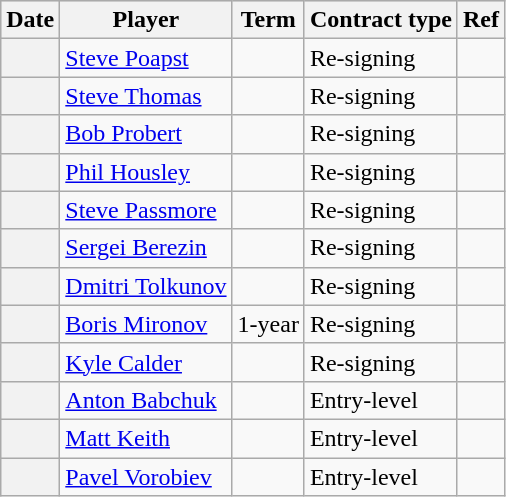<table class="wikitable plainrowheaders">
<tr style="background:#ddd; text-align:center;">
<th>Date</th>
<th>Player</th>
<th>Term</th>
<th>Contract type</th>
<th>Ref</th>
</tr>
<tr>
<th scope="row"></th>
<td><a href='#'>Steve Poapst</a></td>
<td></td>
<td>Re-signing</td>
<td></td>
</tr>
<tr>
<th scope="row"></th>
<td><a href='#'>Steve Thomas</a></td>
<td></td>
<td>Re-signing</td>
<td></td>
</tr>
<tr>
<th scope="row"></th>
<td><a href='#'>Bob Probert</a></td>
<td></td>
<td>Re-signing</td>
<td></td>
</tr>
<tr>
<th scope="row"></th>
<td><a href='#'>Phil Housley</a></td>
<td></td>
<td>Re-signing</td>
<td></td>
</tr>
<tr>
<th scope="row"></th>
<td><a href='#'>Steve Passmore</a></td>
<td></td>
<td>Re-signing</td>
<td></td>
</tr>
<tr>
<th scope="row"></th>
<td><a href='#'>Sergei Berezin</a></td>
<td></td>
<td>Re-signing</td>
<td></td>
</tr>
<tr>
<th scope="row"></th>
<td><a href='#'>Dmitri Tolkunov</a></td>
<td></td>
<td>Re-signing</td>
<td></td>
</tr>
<tr>
<th scope="row"></th>
<td><a href='#'>Boris Mironov</a></td>
<td>1-year</td>
<td>Re-signing</td>
<td></td>
</tr>
<tr>
<th scope="row"></th>
<td><a href='#'>Kyle Calder</a></td>
<td></td>
<td>Re-signing</td>
<td></td>
</tr>
<tr>
<th scope="row"></th>
<td><a href='#'>Anton Babchuk</a></td>
<td></td>
<td>Entry-level</td>
<td></td>
</tr>
<tr>
<th scope="row"></th>
<td><a href='#'>Matt Keith</a></td>
<td></td>
<td>Entry-level</td>
<td></td>
</tr>
<tr>
<th scope="row"></th>
<td><a href='#'>Pavel Vorobiev</a></td>
<td></td>
<td>Entry-level</td>
<td></td>
</tr>
</table>
